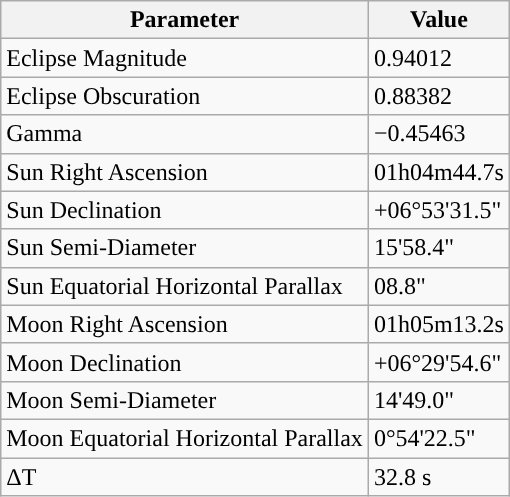<table class="wikitable">
<tr>
<th>Parameter</th>
<th>Value</th>
</tr>
<tr>
<td>Eclipse Magnitude</td>
<td>0.94012</td>
</tr>
<tr>
<td>Eclipse Obscuration</td>
<td>0.88382</td>
</tr>
<tr>
<td>Gamma</td>
<td>−0.45463</td>
</tr>
<tr>
<td>Sun Right Ascension</td>
<td>01h04m44.7s</td>
</tr>
<tr>
<td>Sun Declination</td>
<td>+06°53'31.5"</td>
</tr>
<tr>
<td>Sun Semi-Diameter</td>
<td>15'58.4"</td>
</tr>
<tr>
<td>Sun Equatorial Horizontal Parallax</td>
<td>08.8"</td>
</tr>
<tr>
<td>Moon Right Ascension</td>
<td>01h05m13.2s</td>
</tr>
<tr>
<td>Moon Declination</td>
<td>+06°29'54.6"</td>
</tr>
<tr>
<td>Moon Semi-Diameter</td>
<td>14'49.0"</td>
</tr>
<tr>
<td>Moon Equatorial Horizontal Parallax</td>
<td>0°54'22.5"</td>
</tr>
<tr>
<td>ΔT</td>
<td>32.8 s</td>
</tr>
</table>
